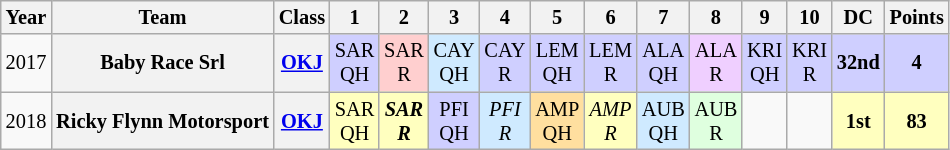<table class="wikitable" style="text-align:center; font-size:85%">
<tr>
<th>Year</th>
<th>Team</th>
<th>Class</th>
<th>1</th>
<th>2</th>
<th>3</th>
<th>4</th>
<th>5</th>
<th>6</th>
<th>7</th>
<th>8</th>
<th>9</th>
<th>10</th>
<th>DC</th>
<th>Points</th>
</tr>
<tr>
<td>2017</td>
<th>Baby Race Srl</th>
<th><a href='#'>OKJ</a></th>
<td style="background:#CFCFFF;">SAR<br>QH<br></td>
<td style="background:#FFCFCF;">SAR<br>R<br></td>
<td style="background:#CFEAFF;">CAY<br>QH<br></td>
<td style="background:#CFCFFF;">CAY<br>R<br></td>
<td style="background:#CFCFFF;">LEM<br>QH<br></td>
<td style="background:#CFCFFF;">LEM<br>R<br></td>
<td style="background:#CFCFFF;">ALA<br>QH<br></td>
<td style="background:#EFCFFF;">ALA<br>R<br></td>
<td style="background:#CFCFFF;">KRI<br>QH<br></td>
<td style="background:#CFCFFF;">KRI<br>R<br></td>
<th style="background:#CFCFFF;">32nd</th>
<th style="background:#CFCFFF;">4</th>
</tr>
<tr>
<td>2018</td>
<th nowrap>Ricky Flynn Motorsport</th>
<th><a href='#'>OKJ</a></th>
<td style="background:#FFFFBF;">SAR<br>QH<br></td>
<td style="background:#FFFFBF;"><strong><em>SAR<br>R</em></strong><br></td>
<td style="background:#CFCFFF;">PFI<br>QH<br></td>
<td style="background:#CFEAFF;"><em>PFI<br>R</em><br></td>
<td style="background:#FFDF9F;">AMP<br>QH<br></td>
<td style="background:#FFFFBF;"><em>AMP<br>R</em><br></td>
<td style="background:#CFEAFF;">AUB<br>QH<br></td>
<td style="background:#DFFFDF;">AUB<br>R<br></td>
<td></td>
<td></td>
<th style="background:#FFFFBF;">1st</th>
<th style="background:#FFFFBF;">83</th>
</tr>
</table>
